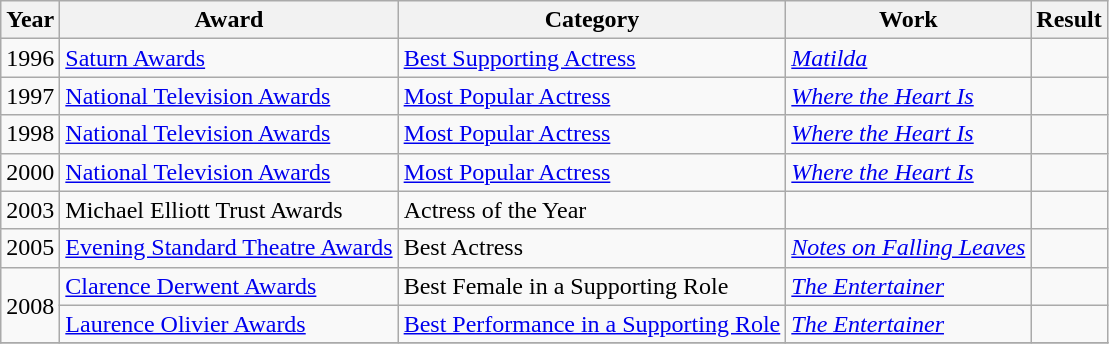<table class="wikitable">
<tr>
<th>Year</th>
<th>Award</th>
<th>Category</th>
<th>Work</th>
<th>Result</th>
</tr>
<tr>
<td>1996</td>
<td><a href='#'>Saturn Awards</a></td>
<td><a href='#'>Best Supporting Actress</a></td>
<td><em><a href='#'>Matilda</a></em></td>
<td></td>
</tr>
<tr>
<td>1997</td>
<td><a href='#'>National Television Awards</a></td>
<td><a href='#'>Most Popular Actress</a></td>
<td><em><a href='#'>Where the Heart Is</a></em></td>
<td></td>
</tr>
<tr>
<td>1998</td>
<td><a href='#'>National Television Awards</a></td>
<td><a href='#'>Most Popular Actress</a></td>
<td><em><a href='#'>Where the Heart Is</a></em></td>
<td></td>
</tr>
<tr>
<td>2000</td>
<td><a href='#'>National Television Awards</a></td>
<td><a href='#'>Most Popular Actress</a></td>
<td><em><a href='#'>Where the Heart Is</a></em></td>
<td></td>
</tr>
<tr>
<td>2003</td>
<td>Michael Elliott Trust Awards</td>
<td>Actress of the Year</td>
<td></td>
<td></td>
</tr>
<tr>
<td>2005</td>
<td><a href='#'>Evening Standard Theatre Awards</a></td>
<td>Best Actress</td>
<td><em><a href='#'>Notes on Falling Leaves</a></em></td>
<td></td>
</tr>
<tr>
<td rowspan="2">2008</td>
<td><a href='#'>Clarence Derwent Awards</a></td>
<td>Best Female in a Supporting Role</td>
<td><em><a href='#'>The Entertainer</a></em></td>
<td></td>
</tr>
<tr>
<td><a href='#'>Laurence Olivier Awards</a></td>
<td><a href='#'>Best Performance in a Supporting Role</a></td>
<td><em><a href='#'>The Entertainer</a></em></td>
<td></td>
</tr>
<tr>
</tr>
</table>
